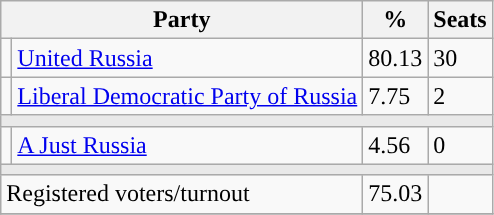<table class="wikitable">
<tr>
<th colspan=2>Party</th>
<th>%</th>
<th>Seats</th>
</tr>
<tr>
<td style="background:"></td>
<td><a href='#'>United Russia</a></td>
<td>80.13</td>
<td>30</td>
</tr>
<tr>
<td style="background:"></td>
<td><a href='#'>Liberal Democratic Party of Russia</a></td>
<td>7.75</td>
<td>2</td>
</tr>
<tr>
<td colspan=4 style="background:#E9E9E9;"></td>
</tr>
<tr>
<td style="background:"></td>
<td><a href='#'>A Just Russia</a></td>
<td>4.56</td>
<td>0</td>
</tr>
<tr>
<td colspan=4 style="background:#E9E9E9;"></td>
</tr>
<tr>
<td align=left colspan=2>Registered voters/turnout</td>
<td>75.03</td>
<td></td>
</tr>
<tr>
</tr>
</table>
